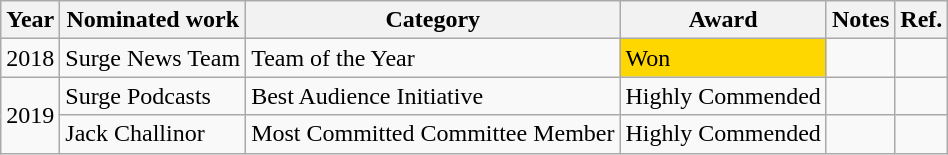<table class="wikitable">
<tr>
<th>Year</th>
<th>Nominated work</th>
<th>Category</th>
<th>Award</th>
<th>Notes</th>
<th>Ref.</th>
</tr>
<tr>
<td rowspan="1">2018</td>
<td>Surge News Team</td>
<td>Team of the Year</td>
<td bgcolor="gold">Won</td>
<td></td>
<td></td>
</tr>
<tr>
<td rowspan="2">2019</td>
<td>Surge Podcasts</td>
<td>Best Audience Initiative</td>
<td>Highly Commended</td>
<td></td>
<td></td>
</tr>
<tr>
<td>Jack Challinor</td>
<td>Most Committed Committee Member</td>
<td>Highly Commended</td>
<td></td>
<td></td>
</tr>
</table>
